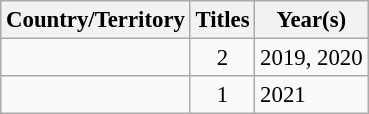<table class="wikitable sortable" style="font-size:95%;">
<tr>
<th>Country/Territory</th>
<th>Titles</th>
<th>Year(s)</th>
</tr>
<tr>
<td></td>
<td style="text-align:center;">2</td>
<td>2019, 2020</td>
</tr>
<tr>
<td></td>
<td style="text-align:center;">1</td>
<td>2021</td>
</tr>
</table>
